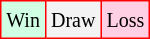<table class="wikitable">
<tr>
<td style="background-color: #d0ffe3; border:1px solid red;"><small>Win</small></td>
<td style="background-color: #f3f3f3; border:1px solid red;"><small>Draw</small></td>
<td style="background-color: #ffd0e3; border:1px solid red;"><small>Loss</small></td>
</tr>
</table>
